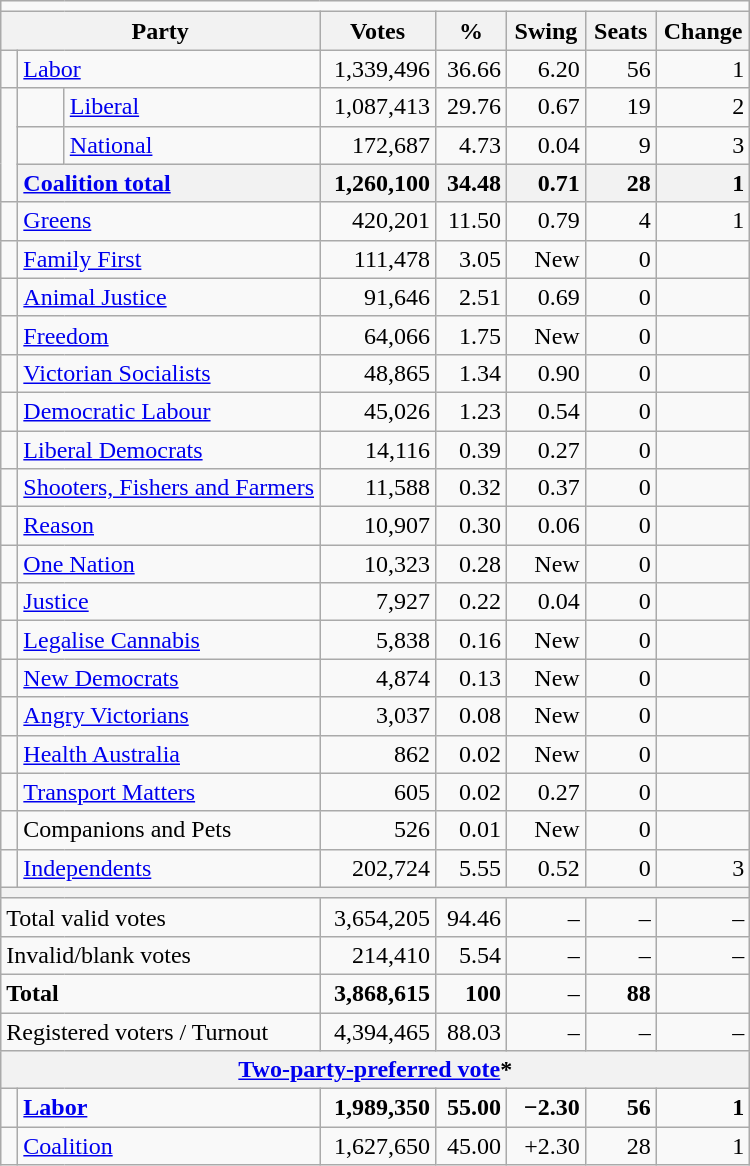<table class="wikitable" style="text-align:right; margin-bottom:0">
<tr>
<td colspan="8" align=center></td>
</tr>
<tr>
<th style="width:10px" colspan=3>Party</th>
<th style="width:70px;">Votes</th>
<th style="width:40px;">%</th>
<th style="width:40px;">Swing</th>
<th style="width:40px;">Seats</th>
<th style="width:40px;">Change</th>
</tr>
<tr>
<td> </td>
<td style="text-align:left;" colspan="2"><a href='#'>Labor</a></td>
<td style="width:70px;">1,339,496</td>
<td style="width:40px;">36.66</td>
<td style="width:45px;">6.20</td>
<td style="width:40px;">56</td>
<td style="width:55px;">1</td>
</tr>
<tr>
<td rowspan="3"> </td>
<td> </td>
<td align=left><a href='#'>Liberal</a></td>
<td>1,087,413</td>
<td>29.76</td>
<td>0.67</td>
<td>19</td>
<td> 2</td>
</tr>
<tr>
<td> </td>
<td align=left><a href='#'>National</a></td>
<td>172,687</td>
<td>4.73</td>
<td>0.04</td>
<td>9</td>
<td> 3</td>
</tr>
<tr>
<th colspan="2" style="text-align:left;"><a href='#'>Coalition total</a></th>
<th style="text-align:right;">1,260,100</th>
<th style="text-align:right;">34.48</th>
<th style="text-align:right;">0.71</th>
<th style="text-align:right;">28</th>
<th style=text-align:right;> 1</th>
</tr>
<tr>
<td> </td>
<td style="text-align:left;" colspan="2"><a href='#'>Greens</a></td>
<td>420,201</td>
<td>11.50</td>
<td>0.79</td>
<td>4</td>
<td> 1</td>
</tr>
<tr>
<td> </td>
<td style="text-align:left;" colspan="2"><a href='#'>Family First</a></td>
<td>111,478</td>
<td>3.05</td>
<td>New</td>
<td>0</td>
<td></td>
</tr>
<tr>
<td> </td>
<td style="text-align:left;" colspan="2"><a href='#'>Animal Justice</a></td>
<td>91,646</td>
<td>2.51</td>
<td>0.69</td>
<td>0</td>
<td></td>
</tr>
<tr>
<td> </td>
<td style="text-align:left;" colspan="2"><a href='#'>Freedom</a></td>
<td>64,066</td>
<td>1.75</td>
<td>New</td>
<td>0</td>
<td></td>
</tr>
<tr>
<td> </td>
<td style="text-align:left;" colspan="2"><a href='#'>Victorian Socialists</a></td>
<td>48,865</td>
<td>1.34</td>
<td>0.90</td>
<td>0</td>
<td></td>
</tr>
<tr>
<td> </td>
<td style="text-align:left;" colspan="2"><a href='#'>Democratic Labour</a></td>
<td>45,026</td>
<td>1.23</td>
<td>0.54</td>
<td>0</td>
<td></td>
</tr>
<tr>
<td> </td>
<td style="text-align:left;" colspan="2"><a href='#'>Liberal Democrats</a></td>
<td>14,116</td>
<td>0.39</td>
<td>0.27</td>
<td>0</td>
<td></td>
</tr>
<tr>
<td> </td>
<td style="text-align:left;" colspan="2"><a href='#'>Shooters, Fishers and Farmers</a></td>
<td>11,588</td>
<td>0.32</td>
<td>0.37</td>
<td>0</td>
<td></td>
</tr>
<tr>
<td> </td>
<td style="text-align:left;" colspan="2"><a href='#'>Reason</a></td>
<td>10,907</td>
<td>0.30</td>
<td>0.06</td>
<td>0</td>
<td></td>
</tr>
<tr>
<td> </td>
<td style="text-align:left;" colspan="2"><a href='#'>One Nation</a></td>
<td>10,323</td>
<td>0.28</td>
<td>New</td>
<td>0</td>
<td></td>
</tr>
<tr>
<td> </td>
<td style="text-align:left;" colspan="2"><a href='#'>Justice</a></td>
<td>7,927</td>
<td>0.22</td>
<td>0.04</td>
<td>0</td>
<td></td>
</tr>
<tr>
<td> </td>
<td style="text-align:left;" colspan="2"><a href='#'>Legalise Cannabis</a></td>
<td>5,838</td>
<td>0.16</td>
<td>New</td>
<td>0</td>
<td></td>
</tr>
<tr>
<td> </td>
<td style="text-align:left;" colspan="2"><a href='#'>New Democrats</a></td>
<td>4,874</td>
<td>0.13</td>
<td>New</td>
<td>0</td>
<td></td>
</tr>
<tr>
<td> </td>
<td style="text-align:left;" colspan="2"><a href='#'>Angry Victorians</a></td>
<td>3,037</td>
<td>0.08</td>
<td>New</td>
<td>0</td>
<td></td>
</tr>
<tr>
<td> </td>
<td style="text-align:left;" colspan="2"><a href='#'>Health Australia</a></td>
<td>862</td>
<td>0.02</td>
<td>New</td>
<td>0</td>
<td></td>
</tr>
<tr>
<td> </td>
<td style="text-align:left;" colspan="2"><a href='#'>Transport Matters</a></td>
<td>605</td>
<td>0.02</td>
<td>0.27</td>
<td>0</td>
<td></td>
</tr>
<tr>
<td> </td>
<td style="text-align:left;" colspan="2">Companions and Pets</td>
<td>526</td>
<td>0.01</td>
<td>New</td>
<td>0</td>
<td></td>
</tr>
<tr>
<td> </td>
<td style="text-align:left;" colspan="2"><a href='#'>Independents</a></td>
<td>202,724</td>
<td>5.55</td>
<td>0.52</td>
<td>0</td>
<td> 3</td>
</tr>
<tr>
<th colspan="8"></th>
</tr>
<tr>
<td colspan="3" style="text-align:left;">Total valid votes</td>
<td>3,654,205</td>
<td>94.46</td>
<td>–</td>
<td>–</td>
<td>–</td>
</tr>
<tr>
<td colspan="3" style="text-align:left;">Invalid/blank votes</td>
<td>214,410</td>
<td>5.54</td>
<td>–</td>
<td>–</td>
<td>–</td>
</tr>
<tr>
<td colspan="3" style="text-align:left;"><strong>Total</strong></td>
<td><strong>3,868,615</strong></td>
<td><strong>100</strong></td>
<td>–</td>
<td><strong>88</strong></td>
<td></td>
</tr>
<tr>
<td colspan="3" style="text-align:left;">Registered voters / Turnout</td>
<td>4,394,465</td>
<td>88.03</td>
<td>–</td>
<td>–</td>
<td>–</td>
</tr>
<tr>
<th colspan="8"><a href='#'>Two-party-preferred vote</a>*</th>
</tr>
<tr>
<td></td>
<td style="text-align:left;" colspan="2"><strong><a href='#'>Labor</a></strong></td>
<td><strong>1,989,350</strong></td>
<td><strong>55.00</strong></td>
<td><strong>−2.30</strong></td>
<td><strong>56</strong></td>
<td><strong> 1</strong></td>
</tr>
<tr>
<td></td>
<td style="text-align:left;" colspan="2"><a href='#'>Coalition</a></td>
<td>1,627,650</td>
<td>45.00</td>
<td>+2.30</td>
<td>28</td>
<td> 1</td>
</tr>
</table>
